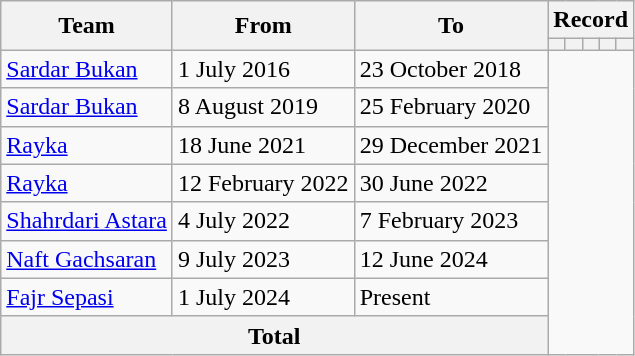<table class=wikitable style="text-align: center">
<tr>
<th rowspan=2>Team</th>
<th rowspan=2>From</th>
<th rowspan=2>To</th>
<th colspan=5>Record</th>
</tr>
<tr>
<th></th>
<th></th>
<th></th>
<th></th>
<th></th>
</tr>
<tr>
<td align=left><a href='#'>Sardar Bukan</a></td>
<td align=left>1 July 2016</td>
<td align=left>23 October 2018<br></td>
</tr>
<tr>
<td align=left><a href='#'>Sardar Bukan</a></td>
<td align=left>8 August 2019</td>
<td align=left>25 February 2020<br></td>
</tr>
<tr>
<td align=left><a href='#'>Rayka</a></td>
<td align=left>18 June 2021</td>
<td align=left>29 December 2021<br></td>
</tr>
<tr>
<td align=left><a href='#'>Rayka</a></td>
<td align=left>12 February 2022</td>
<td align=left>30 June 2022<br></td>
</tr>
<tr>
<td align=left><a href='#'>Shahrdari Astara</a></td>
<td align=left>4 July 2022</td>
<td align=left>7 February 2023<br></td>
</tr>
<tr>
<td align=left><a href='#'>Naft Gachsaran</a></td>
<td align=left>9 July 2023</td>
<td align=left>12 June 2024<br></td>
</tr>
<tr>
<td align=left><a href='#'>Fajr Sepasi</a></td>
<td align=left>1 July 2024</td>
<td align=left>Present<br></td>
</tr>
<tr>
<th colspan=3>Total<br></th>
</tr>
</table>
